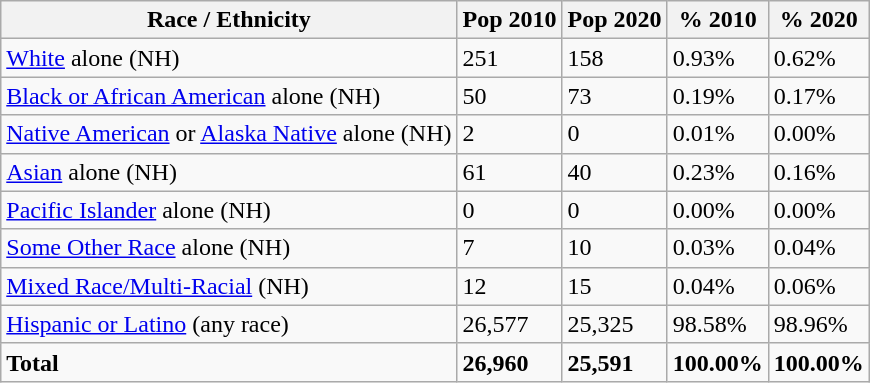<table class="wikitable">
<tr>
<th>Race / Ethnicity</th>
<th>Pop 2010</th>
<th>Pop 2020</th>
<th>% 2010</th>
<th>% 2020</th>
</tr>
<tr>
<td><a href='#'>White</a> alone (NH)</td>
<td>251</td>
<td>158</td>
<td>0.93%</td>
<td>0.62%</td>
</tr>
<tr>
<td><a href='#'>Black or African American</a> alone (NH)</td>
<td>50</td>
<td>73</td>
<td>0.19%</td>
<td>0.17%</td>
</tr>
<tr>
<td><a href='#'>Native American</a> or <a href='#'>Alaska Native</a> alone (NH)</td>
<td>2</td>
<td>0</td>
<td>0.01%</td>
<td>0.00%</td>
</tr>
<tr>
<td><a href='#'>Asian</a> alone (NH)</td>
<td>61</td>
<td>40</td>
<td>0.23%</td>
<td>0.16%</td>
</tr>
<tr>
<td><a href='#'>Pacific Islander</a> alone (NH)</td>
<td>0</td>
<td>0</td>
<td>0.00%</td>
<td>0.00%</td>
</tr>
<tr>
<td><a href='#'>Some Other Race</a> alone (NH)</td>
<td>7</td>
<td>10</td>
<td>0.03%</td>
<td>0.04%</td>
</tr>
<tr>
<td><a href='#'>Mixed Race/Multi-Racial</a> (NH)</td>
<td>12</td>
<td>15</td>
<td>0.04%</td>
<td>0.06%</td>
</tr>
<tr>
<td><a href='#'>Hispanic or Latino</a> (any race)</td>
<td>26,577</td>
<td>25,325</td>
<td>98.58%</td>
<td>98.96%</td>
</tr>
<tr>
<td><strong>Total</strong></td>
<td><strong>26,960</strong></td>
<td><strong>25,591</strong></td>
<td><strong>100.00%</strong></td>
<td><strong>100.00%</strong></td>
</tr>
</table>
